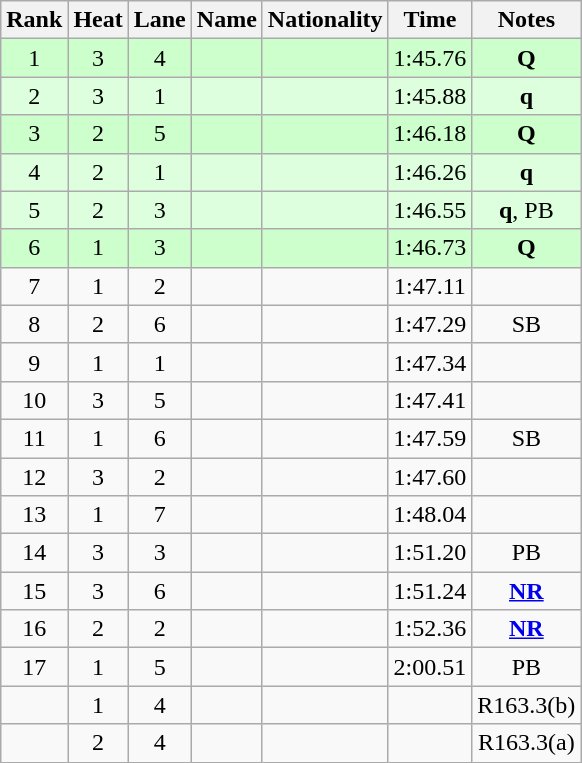<table class="wikitable sortable" style="text-align:center">
<tr>
<th>Rank</th>
<th>Heat</th>
<th>Lane</th>
<th>Name</th>
<th>Nationality</th>
<th>Time</th>
<th>Notes</th>
</tr>
<tr bgcolor=ccffcc>
<td>1</td>
<td>3</td>
<td>4</td>
<td align=left></td>
<td align=left></td>
<td>1:45.76</td>
<td><strong>Q</strong></td>
</tr>
<tr bgcolor=ddffdd>
<td>2</td>
<td>3</td>
<td>1</td>
<td align=left></td>
<td align=left></td>
<td>1:45.88</td>
<td><strong>q</strong></td>
</tr>
<tr bgcolor=ccffcc>
<td>3</td>
<td>2</td>
<td>5</td>
<td align=left></td>
<td align=left></td>
<td>1:46.18</td>
<td><strong>Q</strong></td>
</tr>
<tr bgcolor=ddffdd>
<td>4</td>
<td>2</td>
<td>1</td>
<td align=left></td>
<td align=left></td>
<td>1:46.26</td>
<td><strong>q</strong></td>
</tr>
<tr bgcolor=ddffdd>
<td>5</td>
<td>2</td>
<td>3</td>
<td align=left></td>
<td align=left></td>
<td>1:46.55</td>
<td><strong>q</strong>, PB</td>
</tr>
<tr bgcolor=ccffcc>
<td>6</td>
<td>1</td>
<td>3</td>
<td align=left></td>
<td align=left></td>
<td>1:46.73</td>
<td><strong>Q</strong></td>
</tr>
<tr>
<td>7</td>
<td>1</td>
<td>2</td>
<td align=left></td>
<td align=left></td>
<td>1:47.11</td>
<td></td>
</tr>
<tr>
<td>8</td>
<td>2</td>
<td>6</td>
<td align=left></td>
<td align=left></td>
<td>1:47.29</td>
<td>SB</td>
</tr>
<tr>
<td>9</td>
<td>1</td>
<td>1</td>
<td align=left></td>
<td align=left></td>
<td>1:47.34</td>
<td></td>
</tr>
<tr>
<td>10</td>
<td>3</td>
<td>5</td>
<td align=left></td>
<td align=left></td>
<td>1:47.41</td>
<td></td>
</tr>
<tr>
<td>11</td>
<td>1</td>
<td>6</td>
<td align=left></td>
<td align=left></td>
<td>1:47.59</td>
<td>SB</td>
</tr>
<tr>
<td>12</td>
<td>3</td>
<td>2</td>
<td align=left></td>
<td align=left></td>
<td>1:47.60</td>
<td></td>
</tr>
<tr>
<td>13</td>
<td>1</td>
<td>7</td>
<td align=left></td>
<td align=left></td>
<td>1:48.04</td>
<td></td>
</tr>
<tr>
<td>14</td>
<td>3</td>
<td>3</td>
<td align=left></td>
<td align=left></td>
<td>1:51.20</td>
<td>PB</td>
</tr>
<tr>
<td>15</td>
<td>3</td>
<td>6</td>
<td align=left></td>
<td align=left></td>
<td>1:51.24</td>
<td><strong><a href='#'>NR</a></strong></td>
</tr>
<tr>
<td>16</td>
<td>2</td>
<td>2</td>
<td align=left></td>
<td align=left></td>
<td>1:52.36</td>
<td><strong><a href='#'>NR</a></strong></td>
</tr>
<tr>
<td>17</td>
<td>1</td>
<td>5</td>
<td align=left></td>
<td align=left></td>
<td>2:00.51</td>
<td>PB</td>
</tr>
<tr>
<td></td>
<td>1</td>
<td>4</td>
<td align=left></td>
<td align=left></td>
<td></td>
<td>R163.3(b)</td>
</tr>
<tr>
<td></td>
<td>2</td>
<td>4</td>
<td align=left></td>
<td align=left></td>
<td></td>
<td>R163.3(a)</td>
</tr>
</table>
